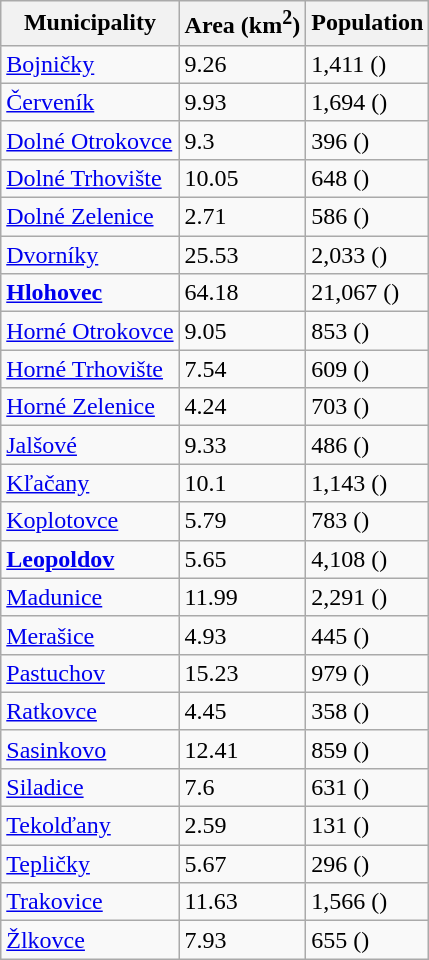<table class="wikitable sortable">
<tr>
<th>Municipality</th>
<th>Area (km<sup>2</sup>)</th>
<th>Population</th>
</tr>
<tr>
<td><a href='#'>Bojničky</a></td>
<td>9.26</td>
<td>1,411 ()</td>
</tr>
<tr>
<td><a href='#'>Červeník</a></td>
<td>9.93</td>
<td>1,694 ()</td>
</tr>
<tr>
<td><a href='#'>Dolné Otrokovce</a></td>
<td>9.3</td>
<td>396 ()</td>
</tr>
<tr>
<td><a href='#'>Dolné Trhovište</a></td>
<td>10.05</td>
<td>648 ()</td>
</tr>
<tr>
<td><a href='#'>Dolné Zelenice</a></td>
<td>2.71</td>
<td>586 ()</td>
</tr>
<tr>
<td><a href='#'>Dvorníky</a></td>
<td>25.53</td>
<td>2,033 ()</td>
</tr>
<tr>
<td><strong><a href='#'>Hlohovec</a></strong></td>
<td>64.18</td>
<td>21,067 ()</td>
</tr>
<tr>
<td><a href='#'>Horné Otrokovce</a></td>
<td>9.05</td>
<td>853 ()</td>
</tr>
<tr>
<td><a href='#'>Horné Trhovište</a></td>
<td>7.54</td>
<td>609 ()</td>
</tr>
<tr>
<td><a href='#'>Horné Zelenice</a></td>
<td>4.24</td>
<td>703 ()</td>
</tr>
<tr>
<td><a href='#'>Jalšové</a></td>
<td>9.33</td>
<td>486 ()</td>
</tr>
<tr>
<td><a href='#'>Kľačany</a></td>
<td>10.1</td>
<td>1,143 ()</td>
</tr>
<tr>
<td><a href='#'>Koplotovce</a></td>
<td>5.79</td>
<td>783 ()</td>
</tr>
<tr>
<td><strong><a href='#'>Leopoldov</a></strong></td>
<td>5.65</td>
<td>4,108 ()</td>
</tr>
<tr>
<td><a href='#'>Madunice</a></td>
<td>11.99</td>
<td>2,291 ()</td>
</tr>
<tr>
<td><a href='#'>Merašice</a></td>
<td>4.93</td>
<td>445 ()</td>
</tr>
<tr>
<td><a href='#'>Pastuchov</a></td>
<td>15.23</td>
<td>979 ()</td>
</tr>
<tr>
<td><a href='#'>Ratkovce</a></td>
<td>4.45</td>
<td>358 ()</td>
</tr>
<tr>
<td><a href='#'>Sasinkovo</a></td>
<td>12.41</td>
<td>859 ()</td>
</tr>
<tr>
<td><a href='#'>Siladice</a></td>
<td>7.6</td>
<td>631 ()</td>
</tr>
<tr>
<td><a href='#'>Tekolďany</a></td>
<td>2.59</td>
<td>131 ()</td>
</tr>
<tr>
<td><a href='#'>Tepličky</a></td>
<td>5.67</td>
<td>296 ()</td>
</tr>
<tr>
<td><a href='#'>Trakovice</a></td>
<td>11.63</td>
<td>1,566 ()</td>
</tr>
<tr>
<td><a href='#'>Žlkovce</a></td>
<td>7.93</td>
<td>655 ()</td>
</tr>
</table>
